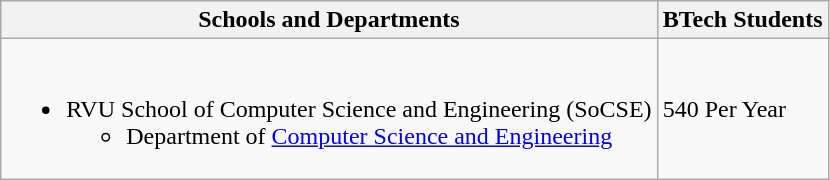<table class="wikitable sortable">
<tr>
<th>Schools and Departments</th>
<th>BTech Students</th>
</tr>
<tr>
<td><br><ul><li>RVU School of Computer Science and Engineering (SoCSE)<ul><li>Department of <a href='#'>Computer Science and Engineering</a></li></ul></li></ul></td>
<td>540 Per Year</td>
</tr>
</table>
